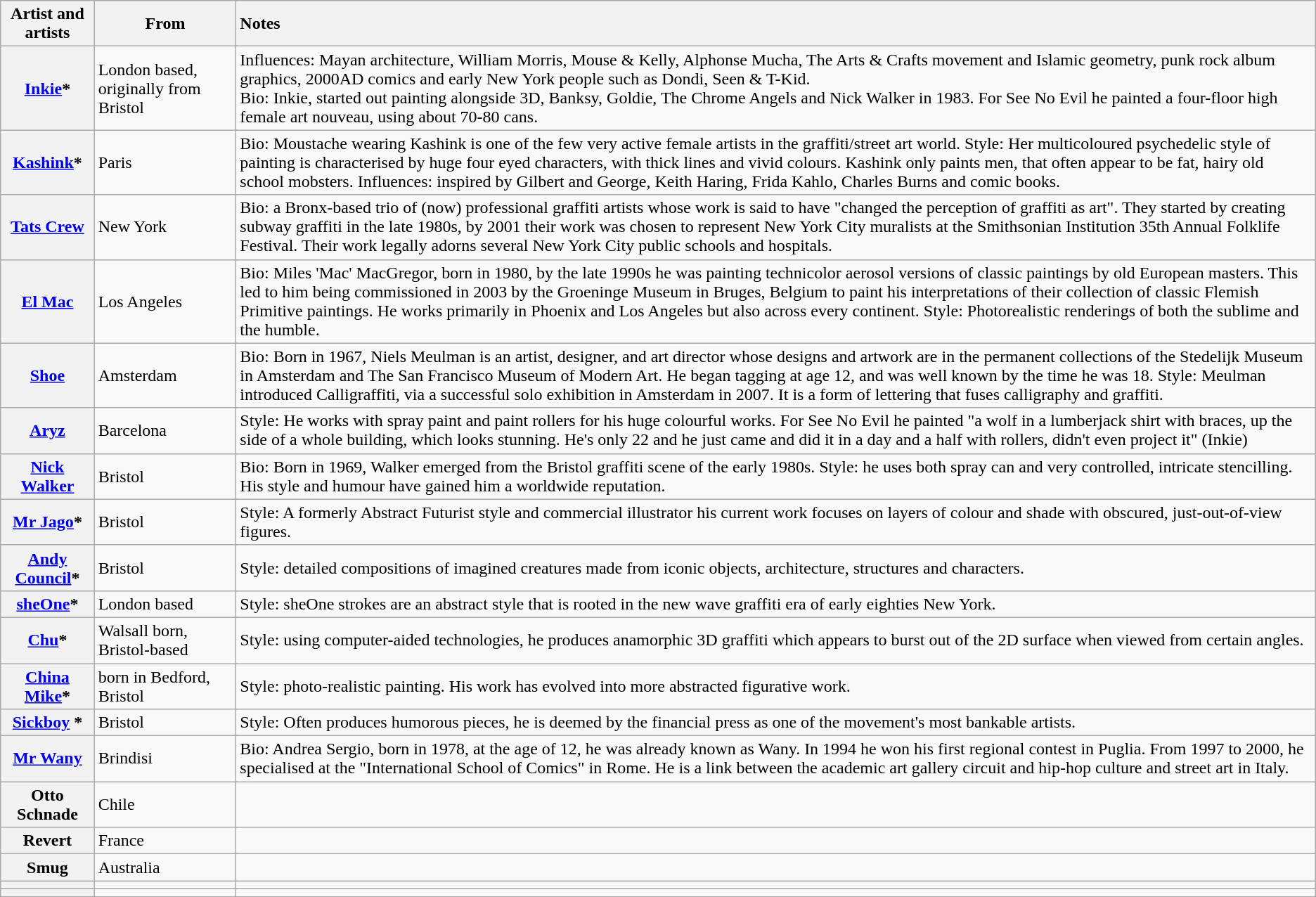<table class="wikitable" style="text-align:left;">
<tr>
<th style="text-align:centre;">Artist and artists</th>
<th style="text-align:centre" colspan="4">From</th>
<th style="text-align:left;">Notes<br></th>
</tr>
<tr>
<th><a href='#'>Inkie</a>*</th>
<td colspan="4">London based, originally from Bristol</td>
<td>Influences: Mayan architecture, William Morris, Mouse & Kelly, Alphonse Mucha, The Arts & Crafts movement and Islamic geometry, punk rock album graphics, 2000AD comics and early New York people such as Dondi, Seen & T-Kid.<br>Bio: Inkie, started out painting alongside 3D, Banksy, Goldie, The Chrome Angels and Nick Walker in 1983. For See No Evil he painted a four-floor high female art nouveau, using about 70-80 cans.</td>
</tr>
<tr>
<th><a href='#'>Kashink</a>*</th>
<td colspan="4">Paris</td>
<td>Bio: Moustache wearing Kashink is one of the few very active female artists in the graffiti/street art world. Style: Her multicoloured psychedelic style of painting is characterised by huge four eyed characters, with thick lines and vivid colours. Kashink only paints men, that often appear to be fat, hairy old school mobsters. Influences: inspired by Gilbert and George, Keith Haring, Frida Kahlo, Charles Burns and comic books.</td>
</tr>
<tr>
<th><a href='#'>Tats Crew</a></th>
<td colspan="4">New York</td>
<td>Bio: a Bronx-based trio of (now) professional graffiti artists whose work is said to have "changed the perception of graffiti as art". They started by creating subway graffiti in the late 1980s, by 2001 their work was chosen to represent New York City muralists at the Smithsonian Institution 35th Annual Folklife Festival. Their work legally adorns several New York City public schools and hospitals.</td>
</tr>
<tr>
<th><a href='#'>El Mac</a></th>
<td colspan="4">Los Angeles</td>
<td>Bio: Miles 'Mac' MacGregor, born in 1980, by the late 1990s he was painting technicolor aerosol versions of classic paintings by old European masters. This led to him being commissioned in 2003 by the Groeninge Museum in Bruges, Belgium to paint his interpretations of their collection of classic Flemish Primitive paintings. He works primarily in Phoenix and Los Angeles but also across every continent. Style: Photorealistic renderings of both the sublime and the humble.</td>
</tr>
<tr>
<th><a href='#'>Shoe</a></th>
<td colspan="4">Amsterdam</td>
<td>Bio: Born in 1967, Niels Meulman is an artist, designer, and art director whose designs and artwork are in the permanent collections of the Stedelijk Museum in Amsterdam and The San Francisco Museum of Modern Art. He began tagging at age 12, and was well known by the time he was 18. Style: Meulman introduced Calligraffiti, via a successful solo exhibition in Amsterdam in 2007. It is a form of lettering that fuses calligraphy and graffiti.</td>
</tr>
<tr>
<th><a href='#'>Aryz</a></th>
<td colspan="4">Barcelona</td>
<td>Style: He works with spray paint and paint rollers for his huge colourful works. For See No Evil he painted "a wolf in a lumberjack shirt with braces, up the side of a whole building, which looks stunning. He's only 22 and he just came and did it in a day and a half with rollers, didn't even project it" (Inkie)</td>
</tr>
<tr>
<th><a href='#'>Nick Walker</a></th>
<td colspan="4">Bristol</td>
<td>Bio: Born in 1969, Walker emerged from the Bristol graffiti scene of the early 1980s. Style: he uses both spray can and very controlled, intricate stencilling. His style and humour have gained him a worldwide reputation.</td>
</tr>
<tr>
<th><a href='#'>Mr Jago</a>*</th>
<td colspan="4">Bristol</td>
<td>Style: A formerly Abstract Futurist style and commercial illustrator his current work focuses on layers of colour and shade with obscured, just-out-of-view figures.</td>
</tr>
<tr>
<th><a href='#'>Andy Council</a>*</th>
<td colspan="4">Bristol</td>
<td>Style: detailed compositions of imagined creatures made from iconic objects, architecture, structures and characters.</td>
</tr>
<tr>
<th><a href='#'>sheOne</a>*</th>
<td colspan="4">London based</td>
<td>Style: sheOne strokes are an abstract style that is rooted in the new wave graffiti era of early eighties New York.</td>
</tr>
<tr>
<th><a href='#'>Chu</a>*</th>
<td colspan="4">Walsall born, Bristol-based</td>
<td>Style: using computer-aided technologies, he produces anamorphic 3D graffiti which appears to burst out of the 2D surface when viewed from certain angles.</td>
</tr>
<tr>
<th><a href='#'>China Mike</a>*</th>
<td colspan="4">born in Bedford, Bristol</td>
<td>Style: photo-realistic painting. His work has evolved into more abstracted figurative work.</td>
</tr>
<tr>
<th><a href='#'>Sickboy</a> *</th>
<td colspan="4">Bristol</td>
<td>Style: Often produces humorous pieces, he is deemed by the financial press as one of the movement's most bankable artists.</td>
</tr>
<tr>
<th><a href='#'>Mr Wany</a></th>
<td colspan="4">Brindisi</td>
<td>Bio: Andrea Sergio, born in 1978, at the age of 12, he was already known as Wany. In 1994 he won his first regional contest in Puglia. From 1997 to 2000, he specialised at the "International School of Comics" in Rome. He is a link between the academic art gallery circuit and hip-hop culture and street art in Italy.</td>
</tr>
<tr>
<th>Otto Schnade</th>
<td colspan="4">Chile</td>
<td></td>
</tr>
<tr>
<th>Revert</th>
<td colspan="4">France</td>
<td></td>
</tr>
<tr>
<th>Smug</th>
<td colspan="4">Australia</td>
<td></td>
</tr>
<tr>
<th></th>
<td colspan="4"></td>
<td></td>
</tr>
<tr>
<th></th>
<td colspan="4"></td>
<td></td>
</tr>
</table>
